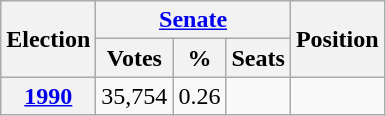<table class=wikitable style=text-align:center>
<tr>
<th rowspan="2">Election</th>
<th colspan="3"><a href='#'>Senate</a></th>
<th rowspan="2">Position</th>
</tr>
<tr>
<th>Votes</th>
<th>%</th>
<th>Seats</th>
</tr>
<tr>
<th><a href='#'>1990</a></th>
<td>35,754</td>
<td>0.26</td>
<td></td>
<td></td>
</tr>
</table>
